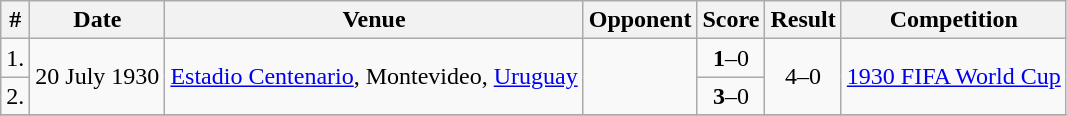<table class="wikitable sortable" style="font-size:100%">
<tr>
<th>#</th>
<th>Date</th>
<th>Venue</th>
<th>Opponent</th>
<th>Score</th>
<th>Result</th>
<th>Competition</th>
</tr>
<tr>
<td align=center>1.</td>
<td rowspan=2>20 July 1930</td>
<td rowspan=2><a href='#'>Estadio Centenario</a>, Montevideo, <a href='#'>Uruguay</a></td>
<td rowspan=2></td>
<td align=center><strong>1</strong>–0</td>
<td rowspan=2 align=center>4–0</td>
<td rowspan=2><a href='#'>1930 FIFA World Cup</a></td>
</tr>
<tr>
<td align=center>2.</td>
<td align=center><strong>3</strong>–0</td>
</tr>
<tr>
</tr>
</table>
